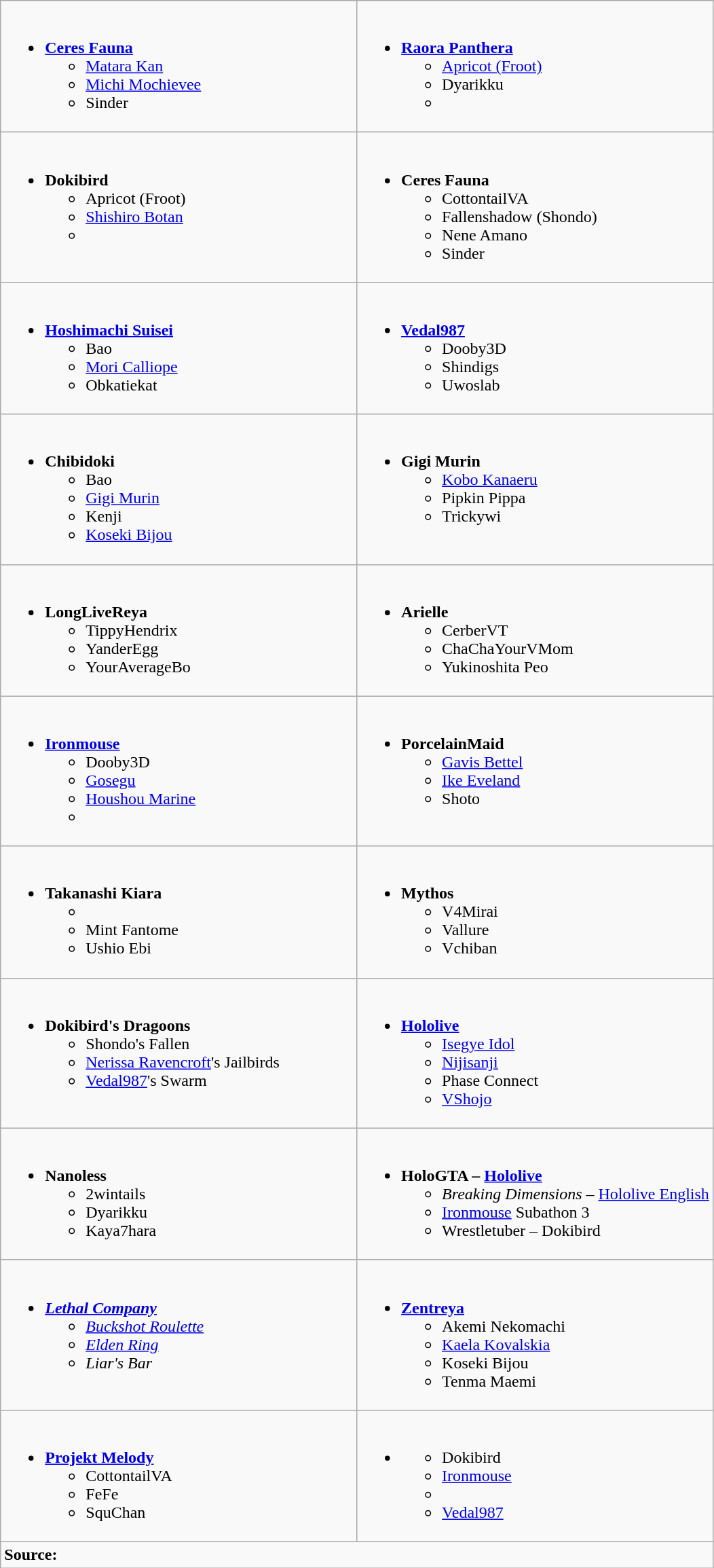<table class="wikitable">
<tr>
<td style="vertical-align:top; width:50%;"><br><ul><li><strong><a href='#'>Ceres Fauna</a></strong><ul><li><a href='#'>Matara Kan</a></li><li><a href='#'>Michi Mochievee</a></li><li>Sinder</li></ul></li></ul></td>
<td style="vertical-align:top; width:50%;"><br><ul><li><strong><a href='#'>Raora Panthera</a></strong><ul><li><a href='#'>Apricot (Froot)</a></li><li>Dyarikku</li><li></li></ul></li></ul></td>
</tr>
<tr>
<td style="vertical-align:top; width:50%;"><br><ul><li><strong>Dokibird</strong><ul><li>Apricot (Froot)</li><li><a href='#'>Shishiro Botan</a></li><li></li></ul></li></ul></td>
<td style="vertical-align:top; width:50%;"><br><ul><li><strong>Ceres Fauna</strong><ul><li>CottontailVA</li><li>Fallenshadow (Shondo)</li><li>Nene Amano</li><li>Sinder</li></ul></li></ul></td>
</tr>
<tr>
<td style="vertical-align:top; width:50%;"><br><ul><li><strong><a href='#'>Hoshimachi Suisei</a></strong><ul><li>Bao</li><li><a href='#'>Mori Calliope</a></li><li>Obkatiekat</li></ul></li></ul></td>
<td style="vertical-align:top; width:50%;"><br><ul><li><strong><a href='#'>Vedal987</a></strong><ul><li>Dooby3D</li><li>Shindigs</li><li>Uwoslab</li></ul></li></ul></td>
</tr>
<tr>
<td style="vertical-align:top; width:50%;"><br><ul><li><strong>Chibidoki</strong><ul><li>Bao</li><li><a href='#'>Gigi Murin</a></li><li>Kenji</li><li><a href='#'>Koseki Bijou</a></li></ul></li></ul></td>
<td style="vertical-align:top; width:50%;"><br><ul><li><strong>Gigi Murin</strong><ul><li><a href='#'>Kobo Kanaeru</a></li><li>Pipkin Pippa</li><li>Trickywi</li></ul></li></ul></td>
</tr>
<tr>
<td style="vertical-align:top; width:50%;"><br><ul><li><strong>LongLiveReya</strong><ul><li>TippyHendrix</li><li>YanderEgg</li><li>YourAverageBo</li></ul></li></ul></td>
<td style="vertical-align:top; width:50%;"><br><ul><li><strong>Arielle</strong><ul><li>CerberVT</li><li>ChaChaYourVMom</li><li>Yukinoshita Peo</li></ul></li></ul></td>
</tr>
<tr>
<td style="vertical-align:top; width:50%;"><br><ul><li><strong><a href='#'>Ironmouse</a></strong><ul><li>Dooby3D</li><li><a href='#'>Gosegu</a></li><li><a href='#'>Houshou Marine</a></li><li></li></ul></li></ul></td>
<td style="vertical-align:top; width:50%;"><br><ul><li><strong>PorcelainMaid</strong><ul><li><a href='#'>Gavis Bettel</a></li><li><a href='#'>Ike Eveland</a></li><li>Shoto</li></ul></li></ul></td>
</tr>
<tr>
<td style="vertical-align:top; width:50%;"><br><ul><li><strong>Takanashi Kiara</strong><ul><li></li><li>Mint Fantome</li><li>Ushio Ebi</li></ul></li></ul></td>
<td style="vertical-align:top; width:50%;"><br><ul><li><strong>Mythos</strong><ul><li>V4Mirai</li><li>Vallure</li><li>Vchiban</li></ul></li></ul></td>
</tr>
<tr>
<td style="vertical-align:top; width:50%;"><br><ul><li><strong>Dokibird's Dragoons</strong><ul><li>Shondo's Fallen</li><li><a href='#'>Nerissa Ravencroft</a>'s Jailbirds</li><li><a href='#'>Vedal987</a>'s Swarm</li></ul></li></ul></td>
<td style="vertical-align:top; width:50%;"><br><ul><li><strong><a href='#'>Hololive</a></strong><ul><li><a href='#'>Isegye Idol</a></li><li><a href='#'>Nijisanji</a></li><li>Phase Connect</li><li><a href='#'>VShojo</a></li></ul></li></ul></td>
</tr>
<tr>
<td style="vertical-align:top; width:50%;"><br><ul><li><strong>Nanoless</strong><ul><li>2wintails</li><li>Dyarikku</li><li>Kaya7hara</li></ul></li></ul></td>
<td style="vertical-align:top; width:50%;"><br><ul><li><strong>HoloGTA – <a href='#'>Hololive</a></strong><ul><li><em>Breaking Dimensions</em>  – <a href='#'>Hololive English</a></li><li><a href='#'>Ironmouse</a> Subathon 3</li><li>Wrestletuber – Dokibird</li></ul></li></ul></td>
</tr>
<tr>
<td style="vertical-align:top; width:50%;"><br><ul><li><strong><em><a href='#'>Lethal Company</a></em></strong><ul><li><em><a href='#'>Buckshot Roulette</a></em></li><li><em><a href='#'>Elden Ring</a></em></li><li><em>Liar's Bar</em></li></ul></li></ul></td>
<td style="vertical-align:top; width:50%;"><br><ul><li><strong><a href='#'>Zentreya</a></strong><ul><li>Akemi Nekomachi</li><li><a href='#'>Kaela Kovalskia</a></li><li>Koseki Bijou</li><li>Tenma Maemi</li></ul></li></ul></td>
</tr>
<tr>
<td style="vertical-align:top; width:50%;"><br><ul><li><strong><a href='#'>Projekt Melody</a></strong><ul><li>CottontailVA</li><li>FeFe</li><li>SquChan</li></ul></li></ul></td>
<td style="vertical-align:top; width:50%;"><br><ul><li><strong></strong><ul><li>Dokibird</li><li><a href='#'>Ironmouse</a></li><li></li><li><a href='#'>Vedal987</a></li></ul></li></ul></td>
</tr>
<tr>
<td colspan="2"><strong>Source:</strong></td>
</tr>
</table>
